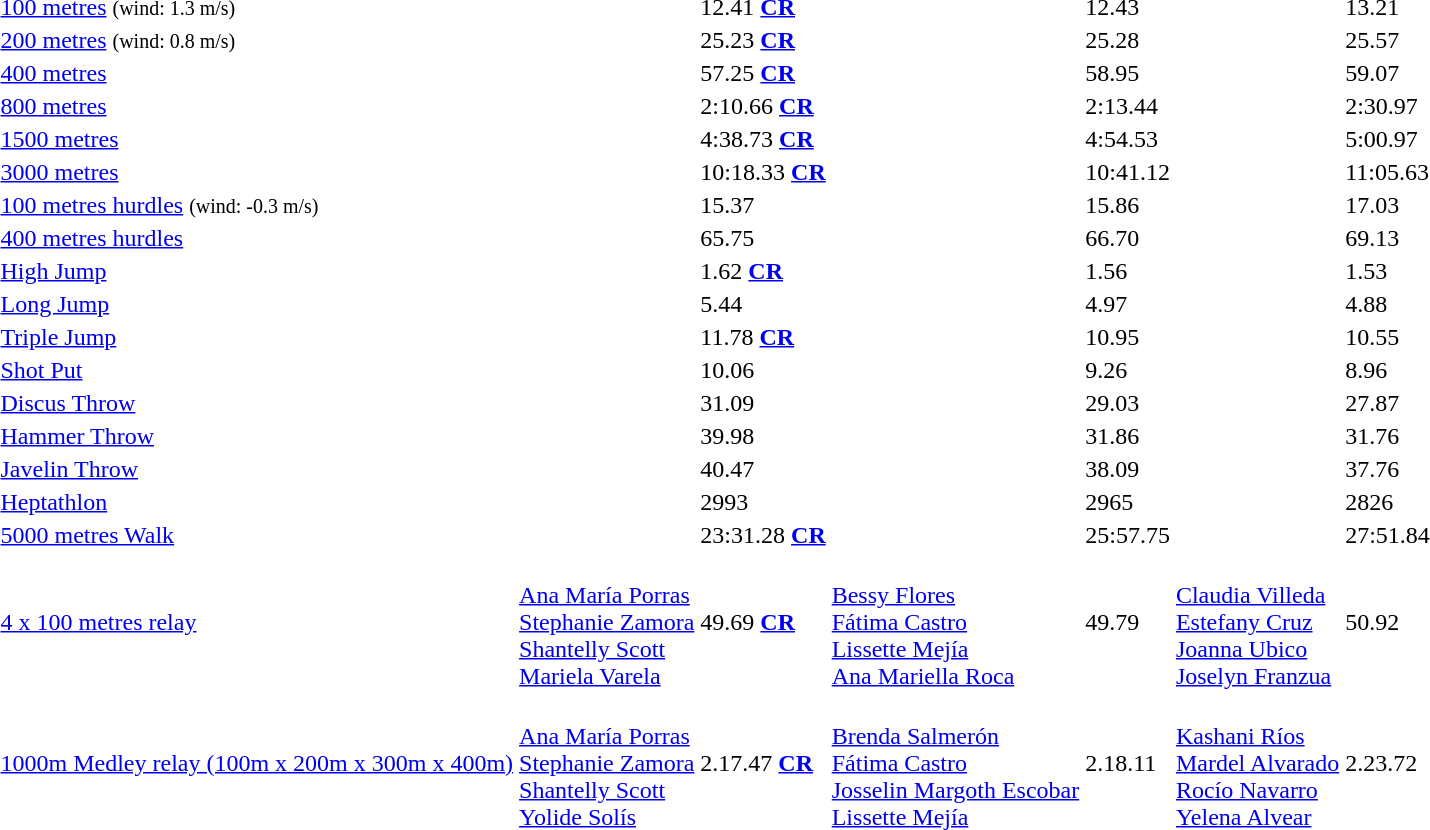<table>
<tr>
<td><a href='#'>100 metres</a> <small>(wind: 1.3 m/s)</small></td>
<td></td>
<td>12.41 <strong><a href='#'>CR</a></strong></td>
<td></td>
<td>12.43</td>
<td></td>
<td>13.21</td>
</tr>
<tr>
<td><a href='#'>200 metres</a> <small>(wind: 0.8 m/s)</small></td>
<td></td>
<td>25.23 <strong><a href='#'>CR</a></strong></td>
<td></td>
<td>25.28</td>
<td></td>
<td>25.57</td>
</tr>
<tr>
<td><a href='#'>400 metres</a></td>
<td></td>
<td>57.25 <strong><a href='#'>CR</a></strong></td>
<td></td>
<td>58.95</td>
<td></td>
<td>59.07</td>
</tr>
<tr>
<td><a href='#'>800 metres</a></td>
<td></td>
<td>2:10.66 <strong><a href='#'>CR</a></strong></td>
<td></td>
<td>2:13.44</td>
<td></td>
<td>2:30.97</td>
</tr>
<tr>
<td><a href='#'>1500 metres</a></td>
<td></td>
<td>4:38.73 <strong><a href='#'>CR</a></strong></td>
<td></td>
<td>4:54.53</td>
<td></td>
<td>5:00.97</td>
</tr>
<tr>
<td><a href='#'>3000 metres</a></td>
<td></td>
<td>10:18.33 <strong><a href='#'>CR</a></strong></td>
<td></td>
<td>10:41.12</td>
<td></td>
<td>11:05.63</td>
</tr>
<tr>
<td><a href='#'>100 metres hurdles</a> <small>(wind: -0.3 m/s)</small></td>
<td></td>
<td>15.37</td>
<td></td>
<td>15.86</td>
<td></td>
<td>17.03</td>
</tr>
<tr>
<td><a href='#'>400 metres hurdles</a></td>
<td></td>
<td>65.75</td>
<td></td>
<td>66.70</td>
<td></td>
<td>69.13</td>
</tr>
<tr>
<td><a href='#'>High Jump</a></td>
<td></td>
<td>1.62 <strong><a href='#'>CR</a></strong></td>
<td></td>
<td>1.56</td>
<td></td>
<td>1.53</td>
</tr>
<tr>
<td><a href='#'>Long Jump</a></td>
<td></td>
<td>5.44</td>
<td></td>
<td>4.97</td>
<td></td>
<td>4.88</td>
</tr>
<tr>
<td><a href='#'>Triple Jump</a></td>
<td></td>
<td>11.78 <strong><a href='#'>CR</a></strong></td>
<td></td>
<td>10.95</td>
<td></td>
<td>10.55</td>
</tr>
<tr>
<td><a href='#'>Shot Put</a></td>
<td></td>
<td>10.06</td>
<td></td>
<td>9.26</td>
<td></td>
<td>8.96</td>
</tr>
<tr>
<td><a href='#'>Discus Throw</a></td>
<td></td>
<td>31.09</td>
<td></td>
<td>29.03</td>
<td></td>
<td>27.87</td>
</tr>
<tr>
<td><a href='#'>Hammer Throw</a></td>
<td></td>
<td>39.98</td>
<td></td>
<td>31.86</td>
<td></td>
<td>31.76</td>
</tr>
<tr>
<td><a href='#'>Javelin Throw</a></td>
<td></td>
<td>40.47</td>
<td></td>
<td>38.09</td>
<td></td>
<td>37.76</td>
</tr>
<tr>
<td><a href='#'>Heptathlon</a></td>
<td></td>
<td>2993</td>
<td></td>
<td>2965</td>
<td></td>
<td>2826</td>
</tr>
<tr>
<td><a href='#'>5000 metres Walk</a></td>
<td></td>
<td>23:31.28 <strong><a href='#'>CR</a></strong></td>
<td></td>
<td>25:57.75</td>
<td></td>
<td>27:51.84</td>
</tr>
<tr>
<td><a href='#'>4 x 100 metres relay</a></td>
<td> <br> <a href='#'>Ana María Porras</a> <br> <a href='#'>Stephanie Zamora</a> <br> <a href='#'>Shantelly Scott</a> <br> <a href='#'>Mariela Varela</a></td>
<td>49.69 <strong><a href='#'>CR</a></strong></td>
<td> <br> <a href='#'>Bessy Flores</a> <br> <a href='#'>Fátima Castro</a> <br> <a href='#'>Lissette Mejía</a> <br> <a href='#'>Ana Mariella Roca</a></td>
<td>49.79</td>
<td> <br> <a href='#'>Claudia Villeda</a> <br> <a href='#'>Estefany Cruz</a> <br> <a href='#'>Joanna Ubico</a> <br> <a href='#'>Joselyn Franzua</a></td>
<td>50.92</td>
</tr>
<tr>
<td><a href='#'>1000m Medley relay (100m x 200m x 300m x 400m)</a></td>
<td> <br> <a href='#'>Ana María Porras</a> <br> <a href='#'>Stephanie Zamora</a> <br> <a href='#'>Shantelly Scott</a> <br> <a href='#'>Yolide Solís</a></td>
<td>2.17.47 <strong><a href='#'>CR</a></strong></td>
<td> <br> <a href='#'>Brenda Salmerón</a> <br> <a href='#'>Fátima Castro</a> <br> <a href='#'>Josselin Margoth Escobar</a> <br> <a href='#'>Lissette Mejía</a></td>
<td>2.18.11</td>
<td> <br> <a href='#'>Kashani Ríos</a> <br> <a href='#'>Mardel Alvarado</a> <br> <a href='#'>Rocío Navarro</a> <br> <a href='#'>Yelena Alvear</a></td>
<td>2.23.72</td>
</tr>
</table>
